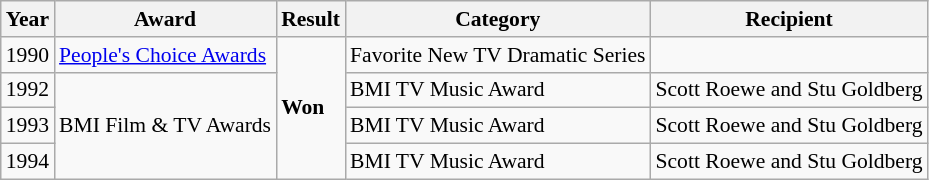<table class="wikitable" style="font-size: 90%;">
<tr>
<th>Year</th>
<th>Award</th>
<th>Result</th>
<th>Category</th>
<th>Recipient</th>
</tr>
<tr>
<td>1990</td>
<td><a href='#'>People's Choice Awards</a></td>
<td rowspan=4><strong>Won</strong></td>
<td>Favorite New TV Dramatic Series</td>
<td></td>
</tr>
<tr>
<td>1992</td>
<td rowspan=3>BMI Film & TV Awards</td>
<td>BMI TV Music Award</td>
<td>Scott Roewe and Stu Goldberg</td>
</tr>
<tr>
<td>1993</td>
<td>BMI TV Music Award</td>
<td>Scott Roewe and Stu Goldberg</td>
</tr>
<tr>
<td>1994</td>
<td>BMI TV Music Award</td>
<td>Scott Roewe and Stu Goldberg</td>
</tr>
</table>
